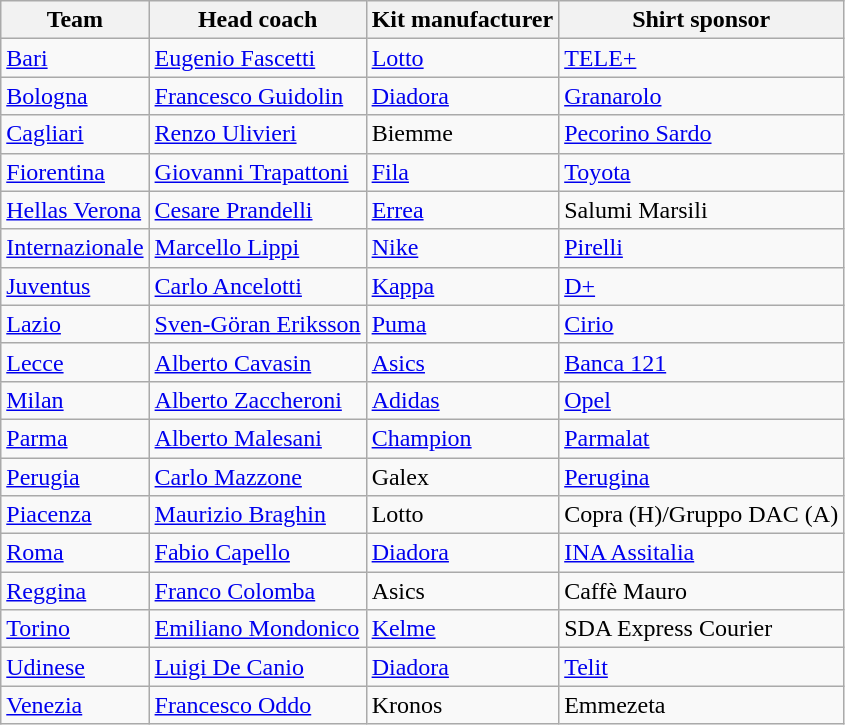<table class="wikitable sortable">
<tr>
<th>Team</th>
<th>Head coach</th>
<th>Kit manufacturer</th>
<th>Shirt sponsor</th>
</tr>
<tr>
<td><a href='#'>Bari</a></td>
<td> <a href='#'>Eugenio Fascetti</a></td>
<td><a href='#'>Lotto</a></td>
<td><a href='#'>TELE+</a></td>
</tr>
<tr>
<td><a href='#'>Bologna</a></td>
<td> <a href='#'>Francesco Guidolin</a></td>
<td><a href='#'>Diadora</a></td>
<td><a href='#'>Granarolo</a></td>
</tr>
<tr>
<td><a href='#'>Cagliari</a></td>
<td> <a href='#'>Renzo Ulivieri</a></td>
<td>Biemme</td>
<td><a href='#'>Pecorino Sardo</a></td>
</tr>
<tr>
<td><a href='#'>Fiorentina</a></td>
<td> <a href='#'>Giovanni Trapattoni</a></td>
<td><a href='#'>Fila</a></td>
<td><a href='#'>Toyota</a></td>
</tr>
<tr>
<td><a href='#'>Hellas Verona</a></td>
<td> <a href='#'>Cesare Prandelli</a></td>
<td><a href='#'>Errea</a></td>
<td>Salumi Marsili</td>
</tr>
<tr>
<td><a href='#'>Internazionale</a></td>
<td> <a href='#'>Marcello Lippi</a></td>
<td><a href='#'>Nike</a></td>
<td><a href='#'>Pirelli</a></td>
</tr>
<tr>
<td><a href='#'>Juventus</a></td>
<td> <a href='#'>Carlo Ancelotti</a></td>
<td><a href='#'>Kappa</a></td>
<td><a href='#'>D+</a></td>
</tr>
<tr>
<td><a href='#'>Lazio</a></td>
<td> <a href='#'>Sven-Göran Eriksson</a></td>
<td><a href='#'>Puma</a></td>
<td><a href='#'>Cirio</a></td>
</tr>
<tr>
<td><a href='#'>Lecce</a></td>
<td> <a href='#'>Alberto Cavasin</a></td>
<td><a href='#'>Asics</a></td>
<td><a href='#'>Banca 121</a></td>
</tr>
<tr>
<td><a href='#'>Milan</a></td>
<td> <a href='#'>Alberto Zaccheroni</a></td>
<td><a href='#'>Adidas</a></td>
<td><a href='#'>Opel</a></td>
</tr>
<tr>
<td><a href='#'>Parma</a></td>
<td> <a href='#'>Alberto Malesani</a></td>
<td><a href='#'>Champion</a></td>
<td><a href='#'>Parmalat</a></td>
</tr>
<tr>
<td><a href='#'>Perugia</a></td>
<td> <a href='#'>Carlo Mazzone</a></td>
<td>Galex</td>
<td><a href='#'>Perugina</a></td>
</tr>
<tr>
<td><a href='#'>Piacenza</a></td>
<td> <a href='#'>Maurizio Braghin</a></td>
<td>Lotto</td>
<td>Copra (H)/Gruppo DAC (A)</td>
</tr>
<tr>
<td><a href='#'>Roma</a></td>
<td> <a href='#'>Fabio Capello</a></td>
<td><a href='#'>Diadora</a></td>
<td><a href='#'>INA Assitalia</a></td>
</tr>
<tr>
<td><a href='#'>Reggina</a></td>
<td> <a href='#'>Franco Colomba</a></td>
<td>Asics</td>
<td>Caffè Mauro</td>
</tr>
<tr>
<td><a href='#'>Torino</a></td>
<td> <a href='#'>Emiliano Mondonico</a></td>
<td><a href='#'>Kelme</a></td>
<td>SDA Express Courier</td>
</tr>
<tr>
<td><a href='#'>Udinese</a></td>
<td> <a href='#'>Luigi De Canio</a></td>
<td><a href='#'>Diadora</a></td>
<td><a href='#'>Telit</a></td>
</tr>
<tr>
<td><a href='#'>Venezia</a></td>
<td> <a href='#'>Francesco Oddo</a></td>
<td>Kronos</td>
<td>Emmezeta</td>
</tr>
</table>
